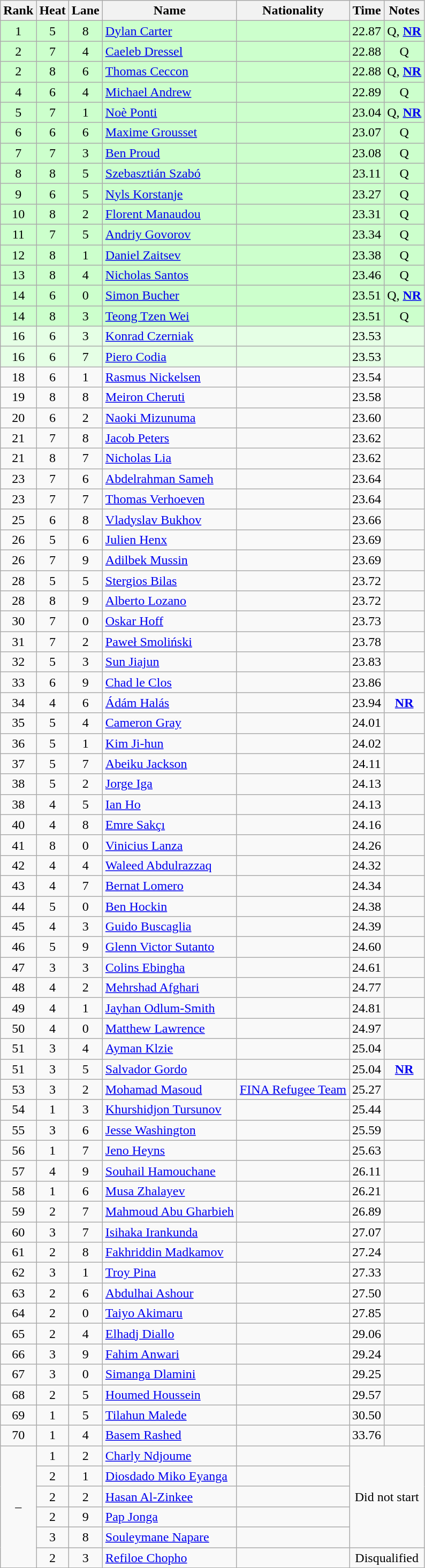<table class="wikitable sortable" style="text-align:center">
<tr>
<th>Rank</th>
<th>Heat</th>
<th>Lane</th>
<th>Name</th>
<th>Nationality</th>
<th>Time</th>
<th>Notes</th>
</tr>
<tr bgcolor=ccffcc>
<td>1</td>
<td>5</td>
<td>8</td>
<td align=left><a href='#'>Dylan Carter</a></td>
<td align=left></td>
<td>22.87</td>
<td>Q, <strong><a href='#'>NR</a></strong></td>
</tr>
<tr bgcolor=ccffcc>
<td>2</td>
<td>7</td>
<td>4</td>
<td align=left><a href='#'>Caeleb Dressel</a></td>
<td align=left></td>
<td>22.88</td>
<td>Q</td>
</tr>
<tr bgcolor=ccffcc>
<td>2</td>
<td>8</td>
<td>6</td>
<td align=left><a href='#'>Thomas Ceccon</a></td>
<td align=left></td>
<td>22.88</td>
<td>Q, <strong><a href='#'>NR</a></strong></td>
</tr>
<tr bgcolor=ccffcc>
<td>4</td>
<td>6</td>
<td>4</td>
<td align=left><a href='#'>Michael Andrew</a></td>
<td align=left></td>
<td>22.89</td>
<td>Q</td>
</tr>
<tr bgcolor=ccffcc>
<td>5</td>
<td>7</td>
<td>1</td>
<td align=left><a href='#'>Noè Ponti</a></td>
<td align=left></td>
<td>23.04</td>
<td>Q, <strong><a href='#'>NR</a></strong></td>
</tr>
<tr bgcolor=ccffcc>
<td>6</td>
<td>6</td>
<td>6</td>
<td align=left><a href='#'>Maxime Grousset</a></td>
<td align=left></td>
<td>23.07</td>
<td>Q</td>
</tr>
<tr bgcolor=ccffcc>
<td>7</td>
<td>7</td>
<td>3</td>
<td align=left><a href='#'>Ben Proud</a></td>
<td align=left></td>
<td>23.08</td>
<td>Q</td>
</tr>
<tr bgcolor=ccffcc>
<td>8</td>
<td>8</td>
<td>5</td>
<td align=left><a href='#'>Szebasztián Szabó</a></td>
<td align=left></td>
<td>23.11</td>
<td>Q</td>
</tr>
<tr bgcolor=ccffcc>
<td>9</td>
<td>6</td>
<td>5</td>
<td align=left><a href='#'>Nyls Korstanje</a></td>
<td align=left></td>
<td>23.27</td>
<td>Q</td>
</tr>
<tr bgcolor=ccffcc>
<td>10</td>
<td>8</td>
<td>2</td>
<td align=left><a href='#'>Florent Manaudou</a></td>
<td align=left></td>
<td>23.31</td>
<td>Q</td>
</tr>
<tr bgcolor=ccffcc>
<td>11</td>
<td>7</td>
<td>5</td>
<td align=left><a href='#'>Andriy Govorov</a></td>
<td align=left></td>
<td>23.34</td>
<td>Q</td>
</tr>
<tr bgcolor=ccffcc>
<td>12</td>
<td>8</td>
<td>1</td>
<td align=left><a href='#'>Daniel Zaitsev</a></td>
<td align=left></td>
<td>23.38</td>
<td>Q</td>
</tr>
<tr bgcolor=ccffcc>
<td>13</td>
<td>8</td>
<td>4</td>
<td align=left><a href='#'>Nicholas Santos</a></td>
<td align=left></td>
<td>23.46</td>
<td>Q</td>
</tr>
<tr bgcolor=ccffcc>
<td>14</td>
<td>6</td>
<td>0</td>
<td align=left><a href='#'>Simon Bucher</a></td>
<td align=left></td>
<td>23.51</td>
<td>Q, <strong><a href='#'>NR</a></strong></td>
</tr>
<tr bgcolor=ccffcc>
<td>14</td>
<td>8</td>
<td>3</td>
<td align=left><a href='#'>Teong Tzen Wei</a></td>
<td align=left></td>
<td>23.51</td>
<td>Q</td>
</tr>
<tr bgcolor=e5ffe5>
<td>16</td>
<td>6</td>
<td>3</td>
<td align=left><a href='#'>Konrad Czerniak</a></td>
<td align=left></td>
<td>23.53</td>
<td></td>
</tr>
<tr bgcolor=e5ffe5>
<td>16</td>
<td>6</td>
<td>7</td>
<td align=left><a href='#'>Piero Codia</a></td>
<td align=left></td>
<td>23.53</td>
<td></td>
</tr>
<tr>
<td>18</td>
<td>6</td>
<td>1</td>
<td align=left><a href='#'>Rasmus Nickelsen</a></td>
<td align=left></td>
<td>23.54</td>
<td></td>
</tr>
<tr>
<td>19</td>
<td>8</td>
<td>8</td>
<td align=left><a href='#'>Meiron Cheruti</a></td>
<td align=left></td>
<td>23.58</td>
<td></td>
</tr>
<tr>
<td>20</td>
<td>6</td>
<td>2</td>
<td align=left><a href='#'>Naoki Mizunuma</a></td>
<td align=left></td>
<td>23.60</td>
<td></td>
</tr>
<tr>
<td>21</td>
<td>7</td>
<td>8</td>
<td align=left><a href='#'>Jacob Peters</a></td>
<td align=left></td>
<td>23.62</td>
<td></td>
</tr>
<tr>
<td>21</td>
<td>8</td>
<td>7</td>
<td align=left><a href='#'>Nicholas Lia</a></td>
<td align=left></td>
<td>23.62</td>
<td></td>
</tr>
<tr>
<td>23</td>
<td>7</td>
<td>6</td>
<td align=left><a href='#'>Abdelrahman Sameh</a></td>
<td align=left></td>
<td>23.64</td>
<td></td>
</tr>
<tr>
<td>23</td>
<td>7</td>
<td>7</td>
<td align=left><a href='#'>Thomas Verhoeven</a></td>
<td align=left></td>
<td>23.64</td>
<td></td>
</tr>
<tr>
<td>25</td>
<td>6</td>
<td>8</td>
<td align=left><a href='#'>Vladyslav Bukhov</a></td>
<td align=left></td>
<td>23.66</td>
<td></td>
</tr>
<tr>
<td>26</td>
<td>5</td>
<td>6</td>
<td align=left><a href='#'>Julien Henx</a></td>
<td align=left></td>
<td>23.69</td>
<td></td>
</tr>
<tr>
<td>26</td>
<td>7</td>
<td>9</td>
<td align=left><a href='#'>Adilbek Mussin</a></td>
<td align=left></td>
<td>23.69</td>
<td></td>
</tr>
<tr>
<td>28</td>
<td>5</td>
<td>5</td>
<td align=left><a href='#'>Stergios Bilas</a></td>
<td align=left></td>
<td>23.72</td>
<td></td>
</tr>
<tr>
<td>28</td>
<td>8</td>
<td>9</td>
<td align=left><a href='#'>Alberto Lozano</a></td>
<td align=left></td>
<td>23.72</td>
<td></td>
</tr>
<tr>
<td>30</td>
<td>7</td>
<td>0</td>
<td align=left><a href='#'>Oskar Hoff</a></td>
<td align=left></td>
<td>23.73</td>
<td></td>
</tr>
<tr>
<td>31</td>
<td>7</td>
<td>2</td>
<td align=left><a href='#'>Paweł Smoliński</a></td>
<td align=left></td>
<td>23.78</td>
<td></td>
</tr>
<tr>
<td>32</td>
<td>5</td>
<td>3</td>
<td align=left><a href='#'>Sun Jiajun</a></td>
<td align=left></td>
<td>23.83</td>
<td></td>
</tr>
<tr>
<td>33</td>
<td>6</td>
<td>9</td>
<td align=left><a href='#'>Chad le Clos</a></td>
<td align=left></td>
<td>23.86</td>
<td></td>
</tr>
<tr>
<td>34</td>
<td>4</td>
<td>6</td>
<td align=left><a href='#'>Ádám Halás</a></td>
<td align=left></td>
<td>23.94</td>
<td><strong><a href='#'>NR</a></strong></td>
</tr>
<tr>
<td>35</td>
<td>5</td>
<td>4</td>
<td align=left><a href='#'>Cameron Gray</a></td>
<td align=left></td>
<td>24.01</td>
<td></td>
</tr>
<tr>
<td>36</td>
<td>5</td>
<td>1</td>
<td align=left><a href='#'>Kim Ji-hun</a></td>
<td align=left></td>
<td>24.02</td>
<td></td>
</tr>
<tr>
<td>37</td>
<td>5</td>
<td>7</td>
<td align=left><a href='#'>Abeiku Jackson</a></td>
<td align=left></td>
<td>24.11</td>
<td></td>
</tr>
<tr>
<td>38</td>
<td>5</td>
<td>2</td>
<td align=left><a href='#'>Jorge Iga</a></td>
<td align=left></td>
<td>24.13</td>
<td></td>
</tr>
<tr>
<td>38</td>
<td>4</td>
<td>5</td>
<td align=left><a href='#'>Ian Ho</a></td>
<td align=left></td>
<td>24.13</td>
<td></td>
</tr>
<tr>
<td>40</td>
<td>4</td>
<td>8</td>
<td align=left><a href='#'>Emre Sakçı</a></td>
<td align=left></td>
<td>24.16</td>
<td></td>
</tr>
<tr>
<td>41</td>
<td>8</td>
<td>0</td>
<td align=left><a href='#'>Vinicius Lanza</a></td>
<td align=left></td>
<td>24.26</td>
<td></td>
</tr>
<tr>
<td>42</td>
<td>4</td>
<td>4</td>
<td align=left><a href='#'>Waleed Abdulrazzaq</a></td>
<td align=left></td>
<td>24.32</td>
<td></td>
</tr>
<tr>
<td>43</td>
<td>4</td>
<td>7</td>
<td align=left><a href='#'>Bernat Lomero</a></td>
<td align=left></td>
<td>24.34</td>
<td></td>
</tr>
<tr>
<td>44</td>
<td>5</td>
<td>0</td>
<td align=left><a href='#'>Ben Hockin</a></td>
<td align=left></td>
<td>24.38</td>
<td></td>
</tr>
<tr>
<td>45</td>
<td>4</td>
<td>3</td>
<td align=left><a href='#'>Guido Buscaglia</a></td>
<td align=left></td>
<td>24.39</td>
<td></td>
</tr>
<tr>
<td>46</td>
<td>5</td>
<td>9</td>
<td align=left><a href='#'>Glenn Victor Sutanto</a></td>
<td align=left></td>
<td>24.60</td>
<td></td>
</tr>
<tr>
<td>47</td>
<td>3</td>
<td>3</td>
<td align=left><a href='#'>Colins Ebingha</a></td>
<td align=left></td>
<td>24.61</td>
<td></td>
</tr>
<tr>
<td>48</td>
<td>4</td>
<td>2</td>
<td align=left><a href='#'>Mehrshad Afghari</a></td>
<td align=left></td>
<td>24.77</td>
<td></td>
</tr>
<tr>
<td>49</td>
<td>4</td>
<td>1</td>
<td align=left><a href='#'>Jayhan Odlum-Smith</a></td>
<td align=left></td>
<td>24.81</td>
<td></td>
</tr>
<tr>
<td>50</td>
<td>4</td>
<td>0</td>
<td align=left><a href='#'>Matthew Lawrence</a></td>
<td align=left></td>
<td>24.97</td>
<td></td>
</tr>
<tr>
<td>51</td>
<td>3</td>
<td>4</td>
<td align=left><a href='#'>Ayman Klzie</a></td>
<td align=left></td>
<td>25.04</td>
<td></td>
</tr>
<tr>
<td>51</td>
<td>3</td>
<td>5</td>
<td align=left><a href='#'>Salvador Gordo</a></td>
<td align=left></td>
<td>25.04</td>
<td><strong><a href='#'>NR</a></strong></td>
</tr>
<tr>
<td>53</td>
<td>3</td>
<td>2</td>
<td align=left><a href='#'>Mohamad Masoud</a></td>
<td align=left><a href='#'>FINA Refugee Team</a></td>
<td>25.27</td>
<td></td>
</tr>
<tr>
<td>54</td>
<td>1</td>
<td>3</td>
<td align=left><a href='#'>Khurshidjon Tursunov</a></td>
<td align=left></td>
<td>25.44</td>
<td></td>
</tr>
<tr>
<td>55</td>
<td>3</td>
<td>6</td>
<td align=left><a href='#'>Jesse Washington</a></td>
<td align=left></td>
<td>25.59</td>
<td></td>
</tr>
<tr>
<td>56</td>
<td>1</td>
<td>7</td>
<td align=left><a href='#'>Jeno Heyns</a></td>
<td align=left></td>
<td>25.63</td>
<td></td>
</tr>
<tr>
<td>57</td>
<td>4</td>
<td>9</td>
<td align=left><a href='#'>Souhail Hamouchane</a></td>
<td align=left></td>
<td>26.11</td>
<td></td>
</tr>
<tr>
<td>58</td>
<td>1</td>
<td>6</td>
<td align=left><a href='#'>Musa Zhalayev</a></td>
<td align=left></td>
<td>26.21</td>
<td></td>
</tr>
<tr>
<td>59</td>
<td>2</td>
<td>7</td>
<td align=left><a href='#'>Mahmoud Abu Gharbieh</a></td>
<td align=left></td>
<td>26.89</td>
<td></td>
</tr>
<tr>
<td>60</td>
<td>3</td>
<td>7</td>
<td align=left><a href='#'>Isihaka Irankunda</a></td>
<td align=left></td>
<td>27.07</td>
<td></td>
</tr>
<tr>
<td>61</td>
<td>2</td>
<td>8</td>
<td align=left><a href='#'>Fakhriddin Madkamov</a></td>
<td align=left></td>
<td>27.24</td>
<td></td>
</tr>
<tr>
<td>62</td>
<td>3</td>
<td>1</td>
<td align=left><a href='#'>Troy Pina</a></td>
<td align=left></td>
<td>27.33</td>
<td></td>
</tr>
<tr>
<td>63</td>
<td>2</td>
<td>6</td>
<td align=left><a href='#'>Abdulhai Ashour</a></td>
<td align=left></td>
<td>27.50</td>
<td></td>
</tr>
<tr>
<td>64</td>
<td>2</td>
<td>0</td>
<td align=left><a href='#'>Taiyo Akimaru</a></td>
<td align=left></td>
<td>27.85</td>
<td></td>
</tr>
<tr>
<td>65</td>
<td>2</td>
<td>4</td>
<td align=left><a href='#'>Elhadj Diallo</a></td>
<td align=left></td>
<td>29.06</td>
<td></td>
</tr>
<tr>
<td>66</td>
<td>3</td>
<td>9</td>
<td align=left><a href='#'>Fahim Anwari</a></td>
<td align=left></td>
<td>29.24</td>
<td></td>
</tr>
<tr>
<td>67</td>
<td>3</td>
<td>0</td>
<td align=left><a href='#'>Simanga Dlamini</a></td>
<td align=left></td>
<td>29.25</td>
<td></td>
</tr>
<tr>
<td>68</td>
<td>2</td>
<td>5</td>
<td align=left><a href='#'>Houmed Houssein</a></td>
<td align=left></td>
<td>29.57</td>
<td></td>
</tr>
<tr>
<td>69</td>
<td>1</td>
<td>5</td>
<td align=left><a href='#'>Tilahun Malede</a></td>
<td align=left></td>
<td>30.50</td>
<td></td>
</tr>
<tr>
<td>70</td>
<td>1</td>
<td>4</td>
<td align=left><a href='#'>Basem Rashed</a></td>
<td align=left></td>
<td>33.76</td>
<td></td>
</tr>
<tr>
<td rowspan=6>–</td>
<td>1</td>
<td>2</td>
<td align=left><a href='#'>Charly Ndjoume</a></td>
<td align=left></td>
<td colspan=2 rowspan=5>Did not start</td>
</tr>
<tr>
<td>2</td>
<td>1</td>
<td align=left><a href='#'>Diosdado Miko Eyanga</a></td>
<td align=left></td>
</tr>
<tr>
<td>2</td>
<td>2</td>
<td align=left><a href='#'>Hasan Al-Zinkee</a></td>
<td align=left></td>
</tr>
<tr>
<td>2</td>
<td>9</td>
<td align=left><a href='#'>Pap Jonga</a></td>
<td align=left></td>
</tr>
<tr>
<td>3</td>
<td>8</td>
<td align=left><a href='#'>Souleymane Napare</a></td>
<td align=left></td>
</tr>
<tr>
<td>2</td>
<td>3</td>
<td align=left><a href='#'>Refiloe Chopho</a></td>
<td align=left></td>
<td colspan=2>Disqualified</td>
</tr>
</table>
